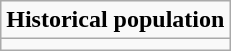<table role="presentation" class="wikitable mw-collapsible mw-collapsed">
<tr>
<td><strong>Historical population</strong></td>
</tr>
<tr>
<td></td>
</tr>
</table>
